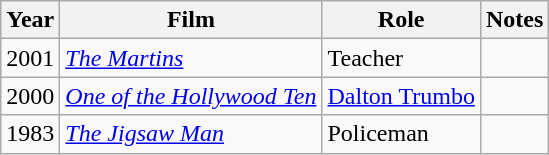<table class="wikitable sortable">
<tr>
<th>Year</th>
<th>Film</th>
<th>Role</th>
<th class="unsortable">Notes</th>
</tr>
<tr>
<td>2001</td>
<td><a href='#'><em>The Martins</em></a></td>
<td>Teacher</td>
<td></td>
</tr>
<tr>
<td>2000</td>
<td><em><a href='#'>One of the Hollywood Ten</a></em></td>
<td><a href='#'>Dalton Trumbo</a></td>
<td></td>
</tr>
<tr>
<td>1983</td>
<td><a href='#'><em>The Jigsaw Man</em></a></td>
<td>Policeman</td>
<td></td>
</tr>
</table>
